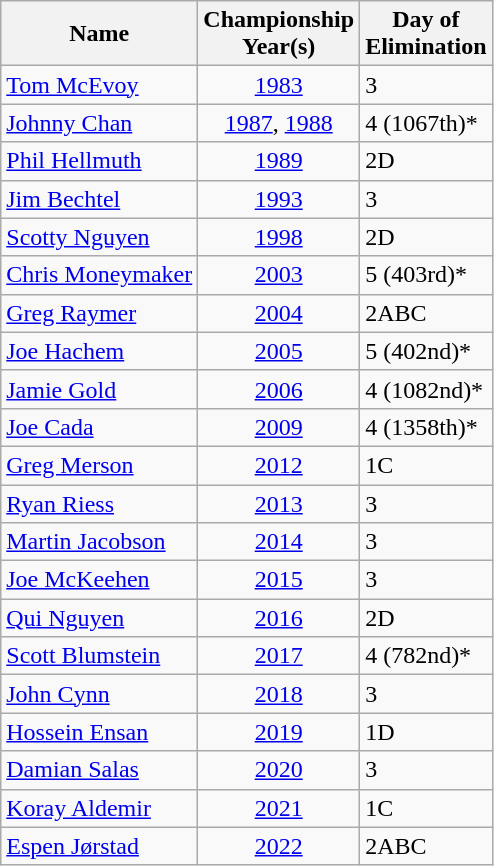<table class="wikitable sortable">
<tr>
<th>Name</th>
<th>Championship<br>Year(s)</th>
<th>Day of<br>Elimination</th>
</tr>
<tr>
<td><a href='#'>Tom McEvoy</a></td>
<td align=center><a href='#'>1983</a></td>
<td>3</td>
</tr>
<tr>
<td><a href='#'>Johnny Chan</a></td>
<td align=center><a href='#'>1987</a>, <a href='#'>1988</a></td>
<td data-sort-value="6">4 (1067th)*</td>
</tr>
<tr>
<td><a href='#'>Phil Hellmuth</a></td>
<td align=center><a href='#'>1989</a></td>
<td>2D</td>
</tr>
<tr>
<td><a href='#'>Jim Bechtel</a></td>
<td align=center><a href='#'>1993</a></td>
<td>3</td>
</tr>
<tr>
<td><a href='#'>Scotty Nguyen</a></td>
<td align=center><a href='#'>1998</a></td>
<td>2D</td>
</tr>
<tr>
<td><a href='#'>Chris Moneymaker</a></td>
<td align=center><a href='#'>2003</a></td>
<td data-sort-value="8">5 (403rd)*</td>
</tr>
<tr>
<td><a href='#'>Greg Raymer</a></td>
<td align=center><a href='#'>2004</a></td>
<td>2ABC</td>
</tr>
<tr>
<td><a href='#'>Joe Hachem</a></td>
<td align=center><a href='#'>2005</a></td>
<td data-sort-value="9">5 (402nd)*</td>
</tr>
<tr>
<td><a href='#'>Jamie Gold</a></td>
<td align=center><a href='#'>2006</a></td>
<td data-sort-value="5">4 (1082nd)*</td>
</tr>
<tr>
<td><a href='#'>Joe Cada</a></td>
<td align=center><a href='#'>2009</a></td>
<td data-sort-value="4">4 (1358th)*</td>
</tr>
<tr>
<td><a href='#'>Greg Merson</a></td>
<td align=center><a href='#'>2012</a></td>
<td>1C</td>
</tr>
<tr>
<td><a href='#'>Ryan Riess</a></td>
<td align=center><a href='#'>2013</a></td>
<td>3</td>
</tr>
<tr>
<td><a href='#'>Martin Jacobson</a></td>
<td align=center><a href='#'>2014</a></td>
<td>3</td>
</tr>
<tr>
<td><a href='#'>Joe McKeehen</a></td>
<td align=center><a href='#'>2015</a></td>
<td>3</td>
</tr>
<tr>
<td><a href='#'>Qui Nguyen</a></td>
<td align=center><a href='#'>2016</a></td>
<td>2D</td>
</tr>
<tr>
<td><a href='#'>Scott Blumstein</a></td>
<td align=center><a href='#'>2017</a></td>
<td data-sort-value="7">4 (782nd)*</td>
</tr>
<tr>
<td><a href='#'>John Cynn</a></td>
<td align=center><a href='#'>2018</a></td>
<td>3</td>
</tr>
<tr>
<td><a href='#'>Hossein Ensan</a></td>
<td align=center><a href='#'>2019</a></td>
<td>1D</td>
</tr>
<tr>
<td><a href='#'>Damian Salas</a></td>
<td align=center><a href='#'>2020</a></td>
<td>3</td>
</tr>
<tr>
<td><a href='#'>Koray Aldemir</a></td>
<td align=center><a href='#'>2021</a></td>
<td>1C</td>
</tr>
<tr>
<td><a href='#'>Espen Jørstad</a></td>
<td align=center><a href='#'>2022</a></td>
<td>2ABC</td>
</tr>
</table>
